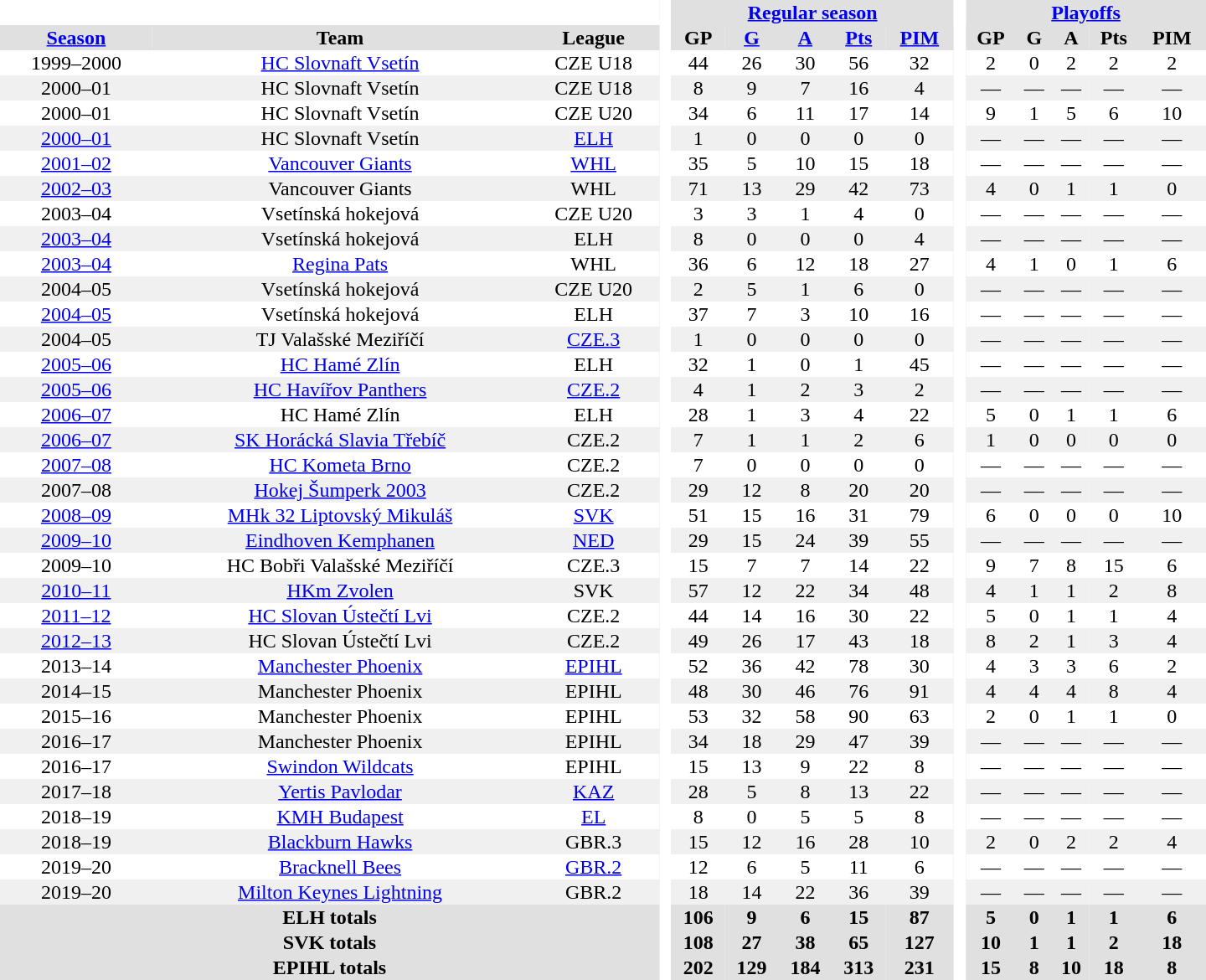<table border="0" cellpadding="1" cellspacing="0" style="text-align:center; width:60em">
<tr bgcolor="#e0e0e0">
<th colspan="3" bgcolor="#ffffff"> </th>
<th rowspan="99" bgcolor="#ffffff"> </th>
<th colspan="5"><a href='#'>Regular season</a></th>
<th rowspan="99" bgcolor="#ffffff"> </th>
<th colspan="5"><a href='#'>Playoffs</a></th>
</tr>
<tr bgcolor="#e0e0e0">
<th><a href='#'>Season</a></th>
<th>Team</th>
<th>League</th>
<th>GP</th>
<th><a href='#'>G</a></th>
<th><a href='#'>A</a></th>
<th><a href='#'>Pts</a></th>
<th><a href='#'>PIM</a></th>
<th>GP</th>
<th>G</th>
<th>A</th>
<th>Pts</th>
<th>PIM</th>
</tr>
<tr>
<td>1999–2000</td>
<td><a href='#'>HC Slovnaft Vsetín</a></td>
<td>CZE U18</td>
<td>44</td>
<td>26</td>
<td>30</td>
<td>56</td>
<td>32</td>
<td>2</td>
<td>0</td>
<td>2</td>
<td>2</td>
<td>2</td>
</tr>
<tr bgcolor="#f0f0f0">
<td>2000–01</td>
<td>HC Slovnaft Vsetín</td>
<td>CZE U18</td>
<td>8</td>
<td>9</td>
<td>7</td>
<td>16</td>
<td>4</td>
<td>—</td>
<td>—</td>
<td>—</td>
<td>—</td>
<td>—</td>
</tr>
<tr>
<td>2000–01</td>
<td>HC Slovnaft Vsetín</td>
<td>CZE U20</td>
<td>34</td>
<td>6</td>
<td>11</td>
<td>17</td>
<td>14</td>
<td>9</td>
<td>1</td>
<td>5</td>
<td>6</td>
<td>10</td>
</tr>
<tr bgcolor="#f0f0f0">
<td><a href='#'>2000–01</a></td>
<td>HC Slovnaft Vsetín</td>
<td><a href='#'>ELH</a></td>
<td>1</td>
<td>0</td>
<td>0</td>
<td>0</td>
<td>0</td>
<td>—</td>
<td>—</td>
<td>—</td>
<td>—</td>
<td>—</td>
</tr>
<tr>
<td><a href='#'>2001–02</a></td>
<td><a href='#'>Vancouver Giants</a></td>
<td><a href='#'>WHL</a></td>
<td>35</td>
<td>5</td>
<td>10</td>
<td>15</td>
<td>18</td>
<td>—</td>
<td>—</td>
<td>—</td>
<td>—</td>
<td>—</td>
</tr>
<tr bgcolor="#f0f0f0">
<td><a href='#'>2002–03</a></td>
<td>Vancouver Giants</td>
<td>WHL</td>
<td>71</td>
<td>13</td>
<td>29</td>
<td>42</td>
<td>73</td>
<td>4</td>
<td>0</td>
<td>1</td>
<td>1</td>
<td>0</td>
</tr>
<tr>
<td>2003–04</td>
<td>Vsetínská hokejová</td>
<td>CZE U20</td>
<td>3</td>
<td>3</td>
<td>1</td>
<td>4</td>
<td>0</td>
<td>—</td>
<td>—</td>
<td>—</td>
<td>—</td>
<td>—</td>
</tr>
<tr bgcolor="#f0f0f0">
<td><a href='#'>2003–04</a></td>
<td>Vsetínská hokejová</td>
<td>ELH</td>
<td>8</td>
<td>0</td>
<td>0</td>
<td>0</td>
<td>4</td>
<td>—</td>
<td>—</td>
<td>—</td>
<td>—</td>
<td>—</td>
</tr>
<tr>
<td><a href='#'>2003–04</a></td>
<td><a href='#'>Regina Pats</a></td>
<td>WHL</td>
<td>36</td>
<td>6</td>
<td>12</td>
<td>18</td>
<td>27</td>
<td>4</td>
<td>1</td>
<td>0</td>
<td>1</td>
<td>6</td>
</tr>
<tr bgcolor="#f0f0f0">
<td>2004–05</td>
<td>Vsetínská hokejová</td>
<td>CZE U20</td>
<td>2</td>
<td>5</td>
<td>1</td>
<td>6</td>
<td>0</td>
<td>—</td>
<td>—</td>
<td>—</td>
<td>—</td>
<td>—</td>
</tr>
<tr>
<td><a href='#'>2004–05</a></td>
<td>Vsetínská hokejová</td>
<td>ELH</td>
<td>37</td>
<td>7</td>
<td>3</td>
<td>10</td>
<td>16</td>
<td>—</td>
<td>—</td>
<td>—</td>
<td>—</td>
<td>—</td>
</tr>
<tr bgcolor="#f0f0f0">
<td>2004–05</td>
<td>TJ Valašské Meziříčí</td>
<td><a href='#'>CZE.3</a></td>
<td>1</td>
<td>0</td>
<td>0</td>
<td>0</td>
<td>0</td>
<td>—</td>
<td>—</td>
<td>—</td>
<td>—</td>
<td>—</td>
</tr>
<tr>
<td><a href='#'>2005–06</a></td>
<td><a href='#'>HC Hamé Zlín</a></td>
<td>ELH</td>
<td>32</td>
<td>1</td>
<td>0</td>
<td>1</td>
<td>45</td>
<td>—</td>
<td>—</td>
<td>—</td>
<td>—</td>
<td>—</td>
</tr>
<tr bgcolor="#f0f0f0">
<td><a href='#'>2005–06</a></td>
<td><a href='#'>HC Havířov Panthers</a></td>
<td><a href='#'>CZE.2</a></td>
<td>4</td>
<td>1</td>
<td>2</td>
<td>3</td>
<td>2</td>
<td>—</td>
<td>—</td>
<td>—</td>
<td>—</td>
<td>—</td>
</tr>
<tr>
<td><a href='#'>2006–07</a></td>
<td>HC Hamé Zlín</td>
<td>ELH</td>
<td>28</td>
<td>1</td>
<td>3</td>
<td>4</td>
<td>22</td>
<td>5</td>
<td>0</td>
<td>1</td>
<td>1</td>
<td>6</td>
</tr>
<tr bgcolor="#f0f0f0">
<td><a href='#'>2006–07</a></td>
<td><a href='#'>SK Horácká Slavia Třebíč</a></td>
<td>CZE.2</td>
<td>7</td>
<td>1</td>
<td>1</td>
<td>2</td>
<td>6</td>
<td>1</td>
<td>0</td>
<td>0</td>
<td>0</td>
<td>0</td>
</tr>
<tr>
<td><a href='#'>2007–08</a></td>
<td><a href='#'>HC Kometa Brno</a></td>
<td>CZE.2</td>
<td>7</td>
<td>0</td>
<td>0</td>
<td>0</td>
<td>0</td>
<td>—</td>
<td>—</td>
<td>—</td>
<td>—</td>
<td>—</td>
</tr>
<tr bgcolor="#f0f0f0">
<td>2007–08</td>
<td><a href='#'>Hokej Šumperk 2003</a></td>
<td>CZE.2</td>
<td>29</td>
<td>12</td>
<td>8</td>
<td>20</td>
<td>20</td>
<td>—</td>
<td>—</td>
<td>—</td>
<td>—</td>
<td>—</td>
</tr>
<tr>
<td><a href='#'>2008–09</a></td>
<td><a href='#'>MHk 32 Liptovský Mikuláš</a></td>
<td><a href='#'>SVK</a></td>
<td>51</td>
<td>15</td>
<td>16</td>
<td>31</td>
<td>79</td>
<td>6</td>
<td>0</td>
<td>0</td>
<td>0</td>
<td>10</td>
</tr>
<tr bgcolor="#f0f0f0">
<td><a href='#'>2009–10</a></td>
<td><a href='#'>Eindhoven Kemphanen</a></td>
<td><a href='#'>NED</a></td>
<td>29</td>
<td>15</td>
<td>24</td>
<td>39</td>
<td>55</td>
<td>—</td>
<td>—</td>
<td>—</td>
<td>—</td>
<td>—</td>
</tr>
<tr>
<td>2009–10</td>
<td>HC Bobři Valašské Meziříčí</td>
<td>CZE.3</td>
<td>15</td>
<td>7</td>
<td>7</td>
<td>14</td>
<td>22</td>
<td>9</td>
<td>7</td>
<td>8</td>
<td>15</td>
<td>6</td>
</tr>
<tr bgcolor="#f0f0f0">
<td><a href='#'>2010–11</a></td>
<td><a href='#'>HKm Zvolen</a></td>
<td>SVK</td>
<td>57</td>
<td>12</td>
<td>22</td>
<td>34</td>
<td>48</td>
<td>4</td>
<td>1</td>
<td>1</td>
<td>2</td>
<td>8</td>
</tr>
<tr>
<td><a href='#'>2011–12</a></td>
<td><a href='#'>HC Slovan Ústečtí Lvi</a></td>
<td>CZE.2</td>
<td>44</td>
<td>14</td>
<td>16</td>
<td>30</td>
<td>22</td>
<td>5</td>
<td>0</td>
<td>1</td>
<td>1</td>
<td>4</td>
</tr>
<tr bgcolor="#f0f0f0">
<td><a href='#'>2012–13</a></td>
<td>HC Slovan Ústečtí Lvi</td>
<td>CZE.2</td>
<td>49</td>
<td>26</td>
<td>17</td>
<td>43</td>
<td>18</td>
<td>8</td>
<td>2</td>
<td>1</td>
<td>3</td>
<td>4</td>
</tr>
<tr>
<td>2013–14</td>
<td><a href='#'>Manchester Phoenix</a></td>
<td><a href='#'>EPIHL</a></td>
<td>52</td>
<td>36</td>
<td>42</td>
<td>78</td>
<td>30</td>
<td>4</td>
<td>3</td>
<td>3</td>
<td>6</td>
<td>2</td>
</tr>
<tr bgcolor="#f0f0f0">
<td>2014–15</td>
<td>Manchester Phoenix</td>
<td>EPIHL</td>
<td>48</td>
<td>30</td>
<td>46</td>
<td>76</td>
<td>91</td>
<td>4</td>
<td>4</td>
<td>4</td>
<td>8</td>
<td>4</td>
</tr>
<tr>
<td>2015–16</td>
<td>Manchester Phoenix</td>
<td>EPIHL</td>
<td>53</td>
<td>32</td>
<td>58</td>
<td>90</td>
<td>63</td>
<td>2</td>
<td>0</td>
<td>1</td>
<td>1</td>
<td>0</td>
</tr>
<tr bgcolor="#f0f0f0">
<td>2016–17</td>
<td>Manchester Phoenix</td>
<td>EPIHL</td>
<td>34</td>
<td>18</td>
<td>29</td>
<td>47</td>
<td>39</td>
<td>—</td>
<td>—</td>
<td>—</td>
<td>—</td>
<td>—</td>
</tr>
<tr>
<td>2016–17</td>
<td><a href='#'>Swindon Wildcats</a></td>
<td>EPIHL</td>
<td>15</td>
<td>13</td>
<td>9</td>
<td>22</td>
<td>8</td>
<td>—</td>
<td>—</td>
<td>—</td>
<td>—</td>
<td>—</td>
</tr>
<tr bgcolor="#f0f0f0">
<td>2017–18</td>
<td><a href='#'>Yertis Pavlodar</a></td>
<td><a href='#'>KAZ</a></td>
<td>28</td>
<td>5</td>
<td>8</td>
<td>13</td>
<td>22</td>
<td>—</td>
<td>—</td>
<td>—</td>
<td>—</td>
<td>—</td>
</tr>
<tr>
<td>2018–19</td>
<td><a href='#'>KMH Budapest</a></td>
<td><a href='#'>EL</a></td>
<td>8</td>
<td>0</td>
<td>5</td>
<td>5</td>
<td>8</td>
<td>—</td>
<td>—</td>
<td>—</td>
<td>—</td>
<td>—</td>
</tr>
<tr bgcolor="#f0f0f0">
<td>2018–19</td>
<td><a href='#'>Blackburn Hawks</a></td>
<td>GBR.3</td>
<td>15</td>
<td>12</td>
<td>16</td>
<td>28</td>
<td>10</td>
<td>2</td>
<td>0</td>
<td>2</td>
<td>2</td>
<td>4</td>
</tr>
<tr>
<td>2019–20</td>
<td><a href='#'>Bracknell Bees</a></td>
<td><a href='#'>GBR.2</a></td>
<td>12</td>
<td>6</td>
<td>5</td>
<td>11</td>
<td>6</td>
<td>—</td>
<td>—</td>
<td>—</td>
<td>—</td>
<td>—</td>
</tr>
<tr bgcolor="#f0f0f0">
<td>2019–20</td>
<td><a href='#'>Milton Keynes Lightning</a></td>
<td>GBR.2</td>
<td>18</td>
<td>14</td>
<td>22</td>
<td>36</td>
<td>39</td>
<td>—</td>
<td>—</td>
<td>—</td>
<td>—</td>
<td>—</td>
</tr>
<tr bgcolor="#e0e0e0">
<th colspan="3">ELH totals</th>
<th>106</th>
<th>9</th>
<th>6</th>
<th>15</th>
<th>87</th>
<th>5</th>
<th>0</th>
<th>1</th>
<th>1</th>
<th>6</th>
</tr>
<tr bgcolor="#e0e0e0">
<th colspan="3">SVK totals</th>
<th>108</th>
<th>27</th>
<th>38</th>
<th>65</th>
<th>127</th>
<th>10</th>
<th>1</th>
<th>1</th>
<th>2</th>
<th>18</th>
</tr>
<tr bgcolor="#e0e0e0">
<th colspan="3">EPIHL totals</th>
<th>202</th>
<th>129</th>
<th>184</th>
<th>313</th>
<th>231</th>
<th>15</th>
<th>8</th>
<th>10</th>
<th>18</th>
<th>8</th>
</tr>
</table>
